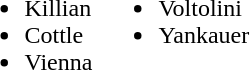<table>
<tr>
<td valign="top"><br><ul><li>Killian</li><li>Cottle</li><li>Vienna</li></ul></td>
<td valign="top"><br><ul><li>Voltolini</li><li>Yankauer</li></ul></td>
</tr>
</table>
